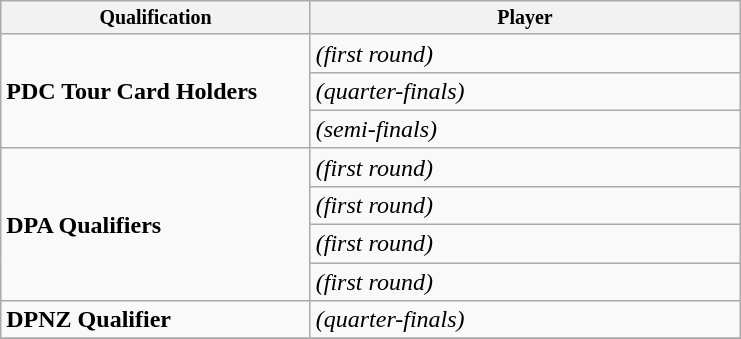<table class="wikitable">
<tr style="font-size:10pt;font-weight:bold">
<th width="200">Qualification</th>
<th width="280">Player</th>
</tr>
<tr>
<td rowspan="3"><strong>PDC Tour Card Holders</strong></td>
<td> <em>(first round)</em></td>
</tr>
<tr>
<td> <em>(quarter-finals)</em></td>
</tr>
<tr>
<td> <em>(semi-finals)</em></td>
</tr>
<tr>
<td rowspan="4"><strong>DPA Qualifiers</strong></td>
<td> <em>(first round)</em></td>
</tr>
<tr>
<td> <em>(first round)</em></td>
</tr>
<tr>
<td> <em>(first round)</em></td>
</tr>
<tr>
<td> <em>(first round)</em></td>
</tr>
<tr>
<td><strong>DPNZ Qualifier</strong></td>
<td> <em>(quarter-finals)</em></td>
</tr>
<tr>
</tr>
</table>
